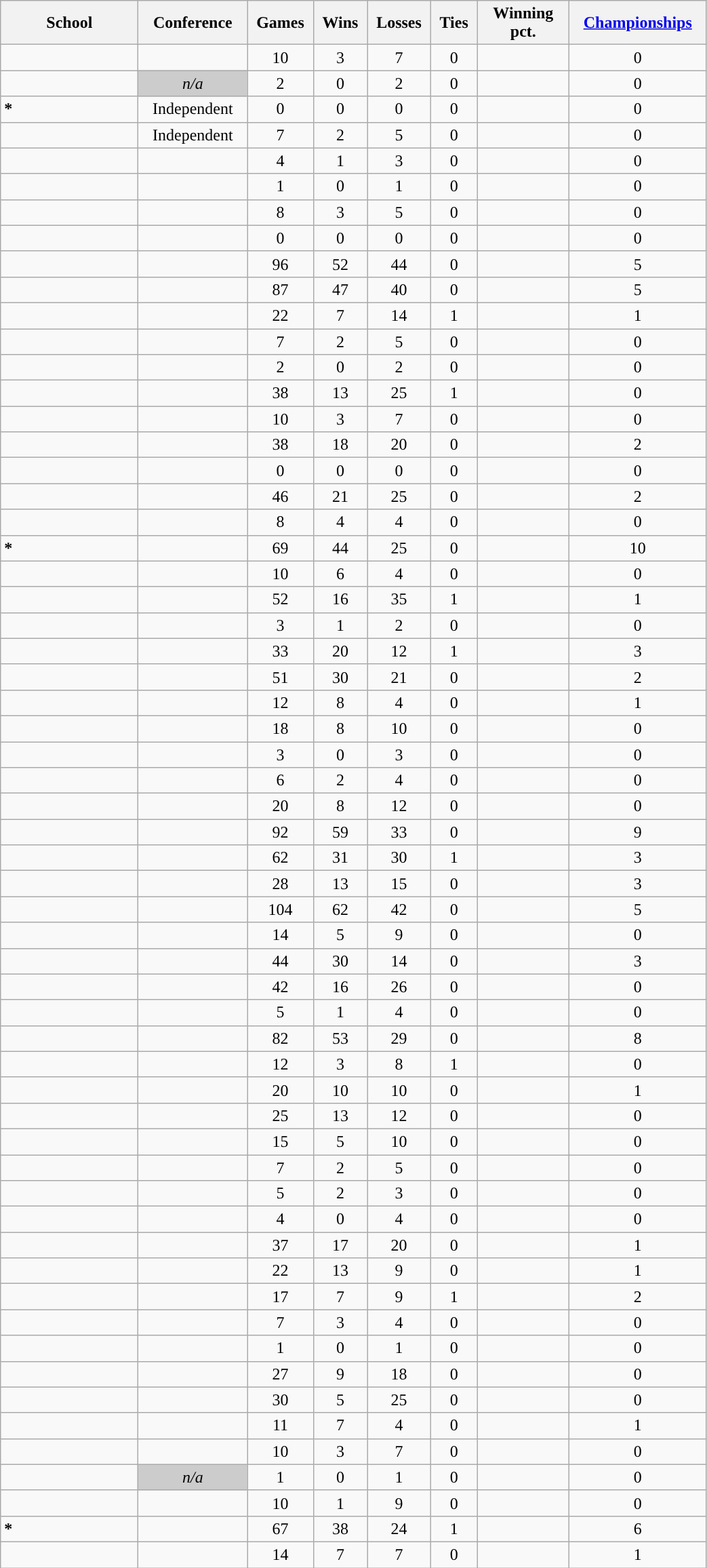<table class="wikitable sortable" style="text-align:center" width=55%>
<tr>
<th width=15%>School</th>
<th width=10%>Conference</th>
<th width=5%>Games</th>
<th width=5%>Wins</th>
<th width=5%>Losses</th>
<th width=5%>Ties</th>
<th width=10%>Winning pct.</th>
<th width=10%><a href='#'>Championships</a></th>
</tr>
<tr>
<td align=left><strong><a href='#'></a></strong></td>
<td><a href='#'></a></td>
<td>10</td>
<td>3</td>
<td>7</td>
<td>0</td>
<td></td>
<td>0</td>
</tr>
<tr>
<td align=left><strong><em><a href='#'></a></em></strong></td>
<td bgcolor=cccccc><em>n/a</em></td>
<td>2</td>
<td>0</td>
<td>2</td>
<td>0</td>
<td></td>
<td>0</td>
</tr>
<tr>
<td align=left><strong><a href='#'></a>*</strong></td>
<td>Independent</td>
<td>0</td>
<td>0</td>
<td>0</td>
<td>0</td>
<td></td>
<td>0</td>
</tr>
<tr>
<td align=left><strong><a href='#'></a></strong></td>
<td>Independent</td>
<td>7</td>
<td>2</td>
<td>5</td>
<td>0</td>
<td></td>
<td>0</td>
</tr>
<tr>
<td align=left><strong><a href='#'></a></strong></td>
<td><a href='#'></a></td>
<td>4</td>
<td>1</td>
<td>3</td>
<td>0</td>
<td></td>
<td>0</td>
</tr>
<tr>
<td align=left><strong><a href='#'></a></strong></td>
<td><a href='#'></a></td>
<td>1</td>
<td>0</td>
<td>1</td>
<td>0</td>
<td></td>
<td>0</td>
</tr>
<tr>
<td align=left><strong><a href='#'></a></strong></td>
<td><a href='#'></a></td>
<td>8</td>
<td>3</td>
<td>5</td>
<td>0</td>
<td></td>
<td>0</td>
</tr>
<tr>
<td align=left><strong><a href='#'></a></strong></td>
<td><a href='#'></a></td>
<td>0</td>
<td>0</td>
<td>0</td>
<td>0</td>
<td></td>
<td>0</td>
</tr>
<tr>
<td align=left><strong><a href='#'></a></strong></td>
<td><a href='#'></a></td>
<td>96</td>
<td>52</td>
<td>44</td>
<td>0</td>
<td></td>
<td>5</td>
</tr>
<tr>
<td align=left><strong><a href='#'></a></strong></td>
<td><a href='#'></a></td>
<td>87</td>
<td>47</td>
<td>40</td>
<td>0</td>
<td></td>
<td>5</td>
</tr>
<tr>
<td align=left><strong><a href='#'></a></strong></td>
<td><a href='#'></a></td>
<td>22</td>
<td>7</td>
<td>14</td>
<td>1</td>
<td></td>
<td>1</td>
</tr>
<tr>
<td align=left><strong><a href='#'></a></strong></td>
<td><a href='#'></a></td>
<td>7</td>
<td>2</td>
<td>5</td>
<td>0</td>
<td></td>
<td>0</td>
</tr>
<tr>
<td align=left><strong><a href='#'></a></strong></td>
<td><a href='#'></a></td>
<td>2</td>
<td>0</td>
<td>2</td>
<td>0</td>
<td></td>
<td>0</td>
</tr>
<tr>
<td align=left><strong><a href='#'></a></strong></td>
<td><a href='#'></a></td>
<td>38</td>
<td>13</td>
<td>25</td>
<td>1</td>
<td></td>
<td>0</td>
</tr>
<tr>
<td align=left><strong><a href='#'></a></strong></td>
<td><a href='#'></a></td>
<td>10</td>
<td>3</td>
<td>7</td>
<td>0</td>
<td></td>
<td>0</td>
</tr>
<tr>
<td align=left><strong><a href='#'></a></strong></td>
<td><a href='#'></a></td>
<td>38</td>
<td>18</td>
<td>20</td>
<td>0</td>
<td></td>
<td>2</td>
</tr>
<tr>
<td align=left><strong><a href='#'></a></strong></td>
<td><a href='#'></a></td>
<td>0</td>
<td>0</td>
<td>0</td>
<td>0</td>
<td></td>
<td>0</td>
</tr>
<tr>
<td align=left><strong><a href='#'></a></strong></td>
<td><a href='#'></a></td>
<td>46</td>
<td>21</td>
<td>25</td>
<td>0</td>
<td></td>
<td>2</td>
</tr>
<tr>
<td align=left><strong><a href='#'></a></strong></td>
<td><a href='#'></a></td>
<td>8</td>
<td>4</td>
<td>4</td>
<td>0</td>
<td></td>
<td>0</td>
</tr>
<tr>
<td align=left><strong><a href='#'></a>*</strong></td>
<td><a href='#'></a></td>
<td>69</td>
<td>44</td>
<td>25</td>
<td>0</td>
<td></td>
<td>10</td>
</tr>
<tr>
<td align=left><strong><a href='#'></a></strong></td>
<td><a href='#'></a></td>
<td>10</td>
<td>6</td>
<td>4</td>
<td>0</td>
<td></td>
<td>0</td>
</tr>
<tr>
<td align=left><strong><a href='#'></a></strong></td>
<td><a href='#'></a></td>
<td>52</td>
<td>16</td>
<td>35</td>
<td>1</td>
<td></td>
<td>1</td>
</tr>
<tr>
<td align=left><strong><a href='#'></a></strong></td>
<td><a href='#'></a></td>
<td>3</td>
<td>1</td>
<td>2</td>
<td>0</td>
<td></td>
<td>0</td>
</tr>
<tr>
<td align=left><strong><a href='#'></a></strong></td>
<td><a href='#'></a></td>
<td>33</td>
<td>20</td>
<td>12</td>
<td>1</td>
<td></td>
<td>3</td>
</tr>
<tr>
<td align=left><strong><a href='#'></a></strong></td>
<td><a href='#'></a></td>
<td>51</td>
<td>30</td>
<td>21</td>
<td>0</td>
<td></td>
<td>2</td>
</tr>
<tr>
<td align=left><strong><a href='#'></a></strong></td>
<td><a href='#'></a></td>
<td>12</td>
<td>8</td>
<td>4</td>
<td>0</td>
<td></td>
<td>1</td>
</tr>
<tr>
<td align=left><strong><a href='#'></a></strong></td>
<td><a href='#'></a></td>
<td>18</td>
<td>8</td>
<td>10</td>
<td>0</td>
<td></td>
<td>0</td>
</tr>
<tr>
<td align=left><strong><a href='#'></a></strong></td>
<td><a href='#'></a></td>
<td>3</td>
<td>0</td>
<td>3</td>
<td>0</td>
<td></td>
<td>0</td>
</tr>
<tr>
<td align=left><strong><a href='#'></a></strong></td>
<td><a href='#'></a></td>
<td>6</td>
<td>2</td>
<td>4</td>
<td>0</td>
<td></td>
<td>0</td>
</tr>
<tr>
<td align=left><strong><a href='#'></a></strong></td>
<td><a href='#'></a></td>
<td>20</td>
<td>8</td>
<td>12</td>
<td>0</td>
<td></td>
<td>0</td>
</tr>
<tr>
<td align=left><strong><a href='#'></a></strong></td>
<td><a href='#'></a></td>
<td>92</td>
<td>59</td>
<td>33</td>
<td>0</td>
<td></td>
<td>9</td>
</tr>
<tr>
<td align=left><strong><a href='#'></a></strong></td>
<td><a href='#'></a></td>
<td>62</td>
<td>31</td>
<td>30</td>
<td>1</td>
<td></td>
<td>3</td>
</tr>
<tr>
<td align=left><strong><a href='#'></a></strong></td>
<td><a href='#'></a></td>
<td>28</td>
<td>13</td>
<td>15</td>
<td>0</td>
<td></td>
<td>3</td>
</tr>
<tr>
<td align=left><strong><a href='#'></a></strong></td>
<td><a href='#'></a></td>
<td>104</td>
<td>62</td>
<td>42</td>
<td>0</td>
<td></td>
<td>5</td>
</tr>
<tr>
<td align=left><strong><a href='#'></a></strong></td>
<td><a href='#'></a></td>
<td>14</td>
<td>5</td>
<td>9</td>
<td>0</td>
<td></td>
<td>0</td>
</tr>
<tr>
<td align=left><strong><a href='#'></a></strong></td>
<td><a href='#'></a></td>
<td>44</td>
<td>30</td>
<td>14</td>
<td>0</td>
<td></td>
<td>3</td>
</tr>
<tr>
<td align=left><strong><a href='#'></a></strong></td>
<td><a href='#'></a></td>
<td>42</td>
<td>16</td>
<td>26</td>
<td>0</td>
<td></td>
<td>0</td>
</tr>
<tr>
<td align=left><strong><a href='#'></a></strong></td>
<td><a href='#'></a></td>
<td>5</td>
<td>1</td>
<td>4</td>
<td>0</td>
<td></td>
<td>0</td>
</tr>
<tr>
<td align=left><strong><a href='#'></a></strong></td>
<td><a href='#'></a></td>
<td>82</td>
<td>53</td>
<td>29</td>
<td>0</td>
<td></td>
<td>8</td>
</tr>
<tr>
<td align=left><strong><a href='#'></a></strong></td>
<td><a href='#'></a></td>
<td>12</td>
<td>3</td>
<td>8</td>
<td>1</td>
<td></td>
<td>0</td>
</tr>
<tr>
<td align=left><strong><a href='#'></a></strong></td>
<td><a href='#'></a></td>
<td>20</td>
<td>10</td>
<td>10</td>
<td>0</td>
<td></td>
<td>1</td>
</tr>
<tr>
<td align=left><strong><a href='#'></a></strong></td>
<td><a href='#'></a></td>
<td>25</td>
<td>13</td>
<td>12</td>
<td>0</td>
<td></td>
<td>0</td>
</tr>
<tr>
<td align=left><strong><a href='#'></a></strong></td>
<td><a href='#'></a></td>
<td>15</td>
<td>5</td>
<td>10</td>
<td>0</td>
<td></td>
<td>0</td>
</tr>
<tr>
<td align=left><strong><a href='#'></a></strong></td>
<td><a href='#'></a></td>
<td>7</td>
<td>2</td>
<td>5</td>
<td>0</td>
<td></td>
<td>0</td>
</tr>
<tr>
<td align=left><strong><a href='#'></a></strong></td>
<td><a href='#'></a></td>
<td>5</td>
<td>2</td>
<td>3</td>
<td>0</td>
<td></td>
<td>0</td>
</tr>
<tr>
<td align=left><strong><a href='#'></a></strong></td>
<td><a href='#'></a></td>
<td>4</td>
<td>0</td>
<td>4</td>
<td>0</td>
<td></td>
<td>0</td>
</tr>
<tr>
<td align=left><strong><a href='#'></a></strong></td>
<td><a href='#'></a></td>
<td>37</td>
<td>17</td>
<td>20</td>
<td>0</td>
<td></td>
<td>1</td>
</tr>
<tr>
<td align=left><strong><a href='#'></a></strong></td>
<td><a href='#'></a></td>
<td>22</td>
<td>13</td>
<td>9</td>
<td>0</td>
<td></td>
<td>1</td>
</tr>
<tr>
<td align=left><strong><a href='#'></a></strong></td>
<td><a href='#'></a></td>
<td>17</td>
<td>7</td>
<td>9</td>
<td>1</td>
<td></td>
<td>2</td>
</tr>
<tr>
<td align=left><strong><a href='#'></a></strong></td>
<td><a href='#'></a></td>
<td>7</td>
<td>3</td>
<td>4</td>
<td>0</td>
<td></td>
<td>0</td>
</tr>
<tr>
<td align=left><strong><a href='#'></a></strong></td>
<td><a href='#'></a></td>
<td>1</td>
<td>0</td>
<td>1</td>
<td>0</td>
<td></td>
<td>0</td>
</tr>
<tr>
<td align=left><strong><a href='#'></a></strong></td>
<td><a href='#'></a></td>
<td>27</td>
<td>9</td>
<td>18</td>
<td>0</td>
<td></td>
<td>0</td>
</tr>
<tr>
<td align=left><strong><a href='#'></a></strong></td>
<td><a href='#'></a></td>
<td>30</td>
<td>5</td>
<td>25</td>
<td>0</td>
<td></td>
<td>0</td>
</tr>
<tr>
<td align=left><strong><a href='#'></a></strong></td>
<td><a href='#'></a></td>
<td>11</td>
<td>7</td>
<td>4</td>
<td>0</td>
<td></td>
<td>1</td>
</tr>
<tr>
<td align=left><strong><a href='#'></a></strong></td>
<td><a href='#'></a></td>
<td>10</td>
<td>3</td>
<td>7</td>
<td>0</td>
<td></td>
<td>0</td>
</tr>
<tr>
<td align=left><strong><em><a href='#'></a></em></strong></td>
<td bgcolor=cccccc><em>n/a</em></td>
<td>1</td>
<td>0</td>
<td>1</td>
<td>0</td>
<td></td>
<td>0</td>
</tr>
<tr>
<td align=left><strong><a href='#'></a></strong></td>
<td><a href='#'></a></td>
<td>10</td>
<td>1</td>
<td>9</td>
<td>0</td>
<td></td>
<td>0</td>
</tr>
<tr>
<td align=left><strong><a href='#'></a>*</strong></td>
<td><a href='#'></a></td>
<td>67</td>
<td>38</td>
<td>24</td>
<td>1</td>
<td></td>
<td>6</td>
</tr>
<tr>
<td align=left><strong><a href='#'></a></strong></td>
<td><a href='#'></a></td>
<td>14</td>
<td>7</td>
<td>7</td>
<td>0</td>
<td></td>
<td>1</td>
</tr>
</table>
